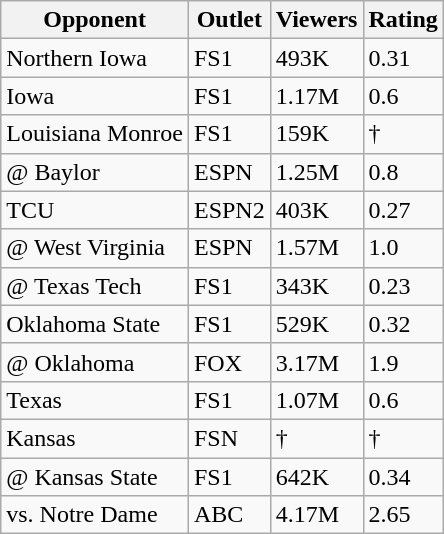<table class="wikitable">
<tr>
<th>Opponent</th>
<th>Outlet</th>
<th>Viewers</th>
<th>Rating</th>
</tr>
<tr>
<td>Northern Iowa</td>
<td>FS1</td>
<td>493K</td>
<td>0.31</td>
</tr>
<tr>
<td>Iowa</td>
<td>FS1</td>
<td>1.17M</td>
<td>0.6</td>
</tr>
<tr>
<td>Louisiana Monroe</td>
<td>FS1</td>
<td>159K</td>
<td>†</td>
</tr>
<tr>
<td>@ Baylor</td>
<td>ESPN</td>
<td>1.25M</td>
<td>0.8</td>
</tr>
<tr>
<td>TCU</td>
<td>ESPN2</td>
<td>403K</td>
<td>0.27</td>
</tr>
<tr>
<td>@ West Virginia</td>
<td>ESPN</td>
<td>1.57M</td>
<td>1.0</td>
</tr>
<tr>
<td>@ Texas Tech</td>
<td>FS1</td>
<td>343K</td>
<td>0.23</td>
</tr>
<tr>
<td>Oklahoma State</td>
<td>FS1</td>
<td>529K</td>
<td>0.32</td>
</tr>
<tr>
<td>@ Oklahoma</td>
<td>FOX</td>
<td>3.17M</td>
<td>1.9</td>
</tr>
<tr>
<td>Texas</td>
<td>FS1</td>
<td>1.07M</td>
<td>0.6</td>
</tr>
<tr>
<td>Kansas</td>
<td>FSN</td>
<td>†</td>
<td>†</td>
</tr>
<tr>
<td>@ Kansas State</td>
<td>FS1</td>
<td>642K</td>
<td>0.34</td>
</tr>
<tr>
<td>vs. Notre Dame</td>
<td>ABC</td>
<td>4.17M</td>
<td>2.65</td>
</tr>
</table>
